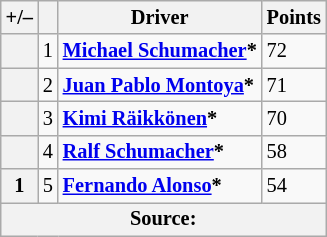<table class="wikitable" style="font-size: 85%;">
<tr>
<th scope="col">+/–</th>
<th scope="col"></th>
<th scope="col">Driver</th>
<th scope="col">Points</th>
</tr>
<tr>
<th scope="row"></th>
<td align="center">1</td>
<td> <strong><a href='#'>Michael Schumacher</a>*</strong></td>
<td>72</td>
</tr>
<tr>
<th scope="row"></th>
<td align="center">2</td>
<td> <strong><a href='#'>Juan Pablo Montoya</a>*</strong></td>
<td>71</td>
</tr>
<tr>
<th scope="row"></th>
<td align="center">3</td>
<td> <strong><a href='#'>Kimi Räikkönen</a>*</strong></td>
<td>70</td>
</tr>
<tr>
<th scope="row"></th>
<td align="center">4</td>
<td> <strong><a href='#'>Ralf Schumacher</a>*</strong></td>
<td>58</td>
</tr>
<tr>
<th scope="row"> 1</th>
<td align="center">5</td>
<td> <strong><a href='#'>Fernando Alonso</a>*</strong></td>
<td>54</td>
</tr>
<tr>
<th colspan=4>Source: </th>
</tr>
</table>
